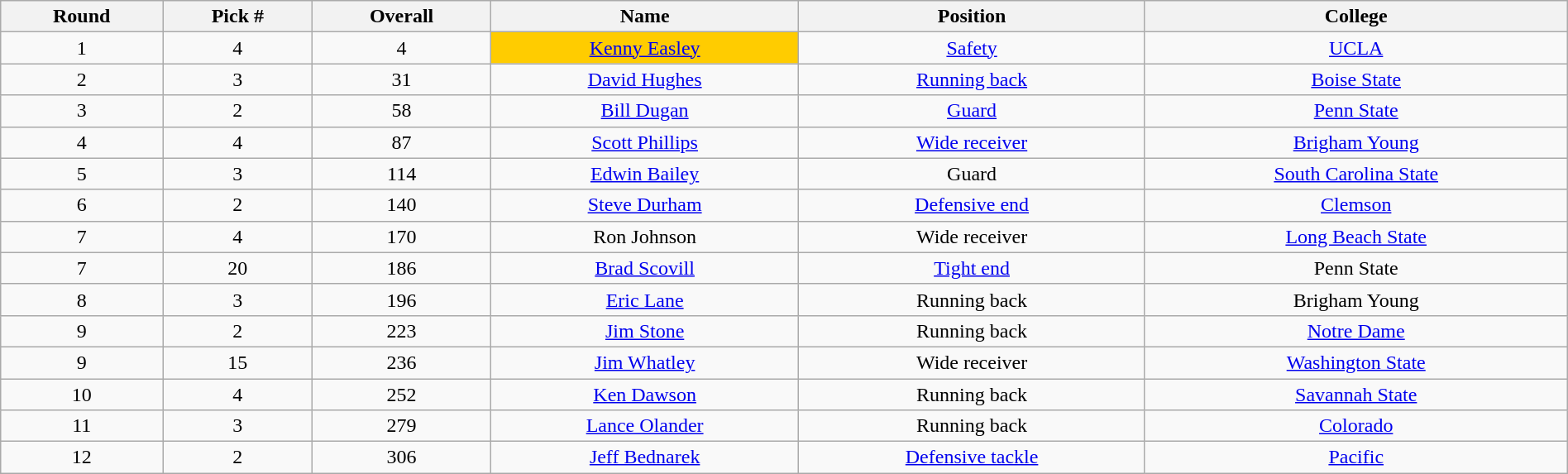<table class="wikitable sortable sortable" style="width: 100%; text-align:center">
<tr>
<th>Round</th>
<th>Pick #</th>
<th>Overall</th>
<th>Name</th>
<th>Position</th>
<th>College</th>
</tr>
<tr>
<td>1</td>
<td>4</td>
<td>4</td>
<td bgcolor=#FFCC00><a href='#'>Kenny Easley</a></td>
<td><a href='#'>Safety</a></td>
<td><a href='#'>UCLA</a></td>
</tr>
<tr>
<td>2</td>
<td>3</td>
<td>31</td>
<td><a href='#'>David Hughes</a></td>
<td><a href='#'>Running back</a></td>
<td><a href='#'>Boise State</a></td>
</tr>
<tr>
<td>3</td>
<td>2</td>
<td>58</td>
<td><a href='#'>Bill Dugan</a></td>
<td><a href='#'>Guard</a></td>
<td><a href='#'>Penn State</a></td>
</tr>
<tr>
<td>4</td>
<td>4</td>
<td>87</td>
<td><a href='#'>Scott Phillips</a></td>
<td><a href='#'>Wide receiver</a></td>
<td><a href='#'>Brigham Young</a></td>
</tr>
<tr>
<td>5</td>
<td>3</td>
<td>114</td>
<td><a href='#'>Edwin Bailey</a></td>
<td>Guard</td>
<td><a href='#'>South Carolina State</a></td>
</tr>
<tr>
<td>6</td>
<td>2</td>
<td>140</td>
<td><a href='#'>Steve Durham</a></td>
<td><a href='#'>Defensive end</a></td>
<td><a href='#'>Clemson</a></td>
</tr>
<tr>
<td>7</td>
<td>4</td>
<td>170</td>
<td>Ron Johnson</td>
<td>Wide receiver</td>
<td><a href='#'>Long Beach State</a></td>
</tr>
<tr>
<td>7</td>
<td>20</td>
<td>186</td>
<td><a href='#'>Brad Scovill</a></td>
<td><a href='#'>Tight end</a></td>
<td>Penn State</td>
</tr>
<tr>
<td>8</td>
<td>3</td>
<td>196</td>
<td><a href='#'>Eric Lane</a></td>
<td>Running back</td>
<td>Brigham Young</td>
</tr>
<tr>
<td>9</td>
<td>2</td>
<td>223</td>
<td><a href='#'>Jim Stone</a></td>
<td>Running back</td>
<td><a href='#'>Notre Dame</a></td>
</tr>
<tr>
<td>9</td>
<td>15</td>
<td>236</td>
<td><a href='#'>Jim Whatley</a></td>
<td>Wide receiver</td>
<td><a href='#'>Washington State</a></td>
</tr>
<tr>
<td>10</td>
<td>4</td>
<td>252</td>
<td><a href='#'>Ken Dawson</a></td>
<td>Running back</td>
<td><a href='#'>Savannah State</a></td>
</tr>
<tr>
<td>11</td>
<td>3</td>
<td>279</td>
<td><a href='#'>Lance Olander</a></td>
<td>Running back</td>
<td><a href='#'>Colorado</a></td>
</tr>
<tr>
<td>12</td>
<td>2</td>
<td>306</td>
<td><a href='#'>Jeff Bednarek</a></td>
<td><a href='#'>Defensive tackle</a></td>
<td><a href='#'>Pacific</a></td>
</tr>
</table>
